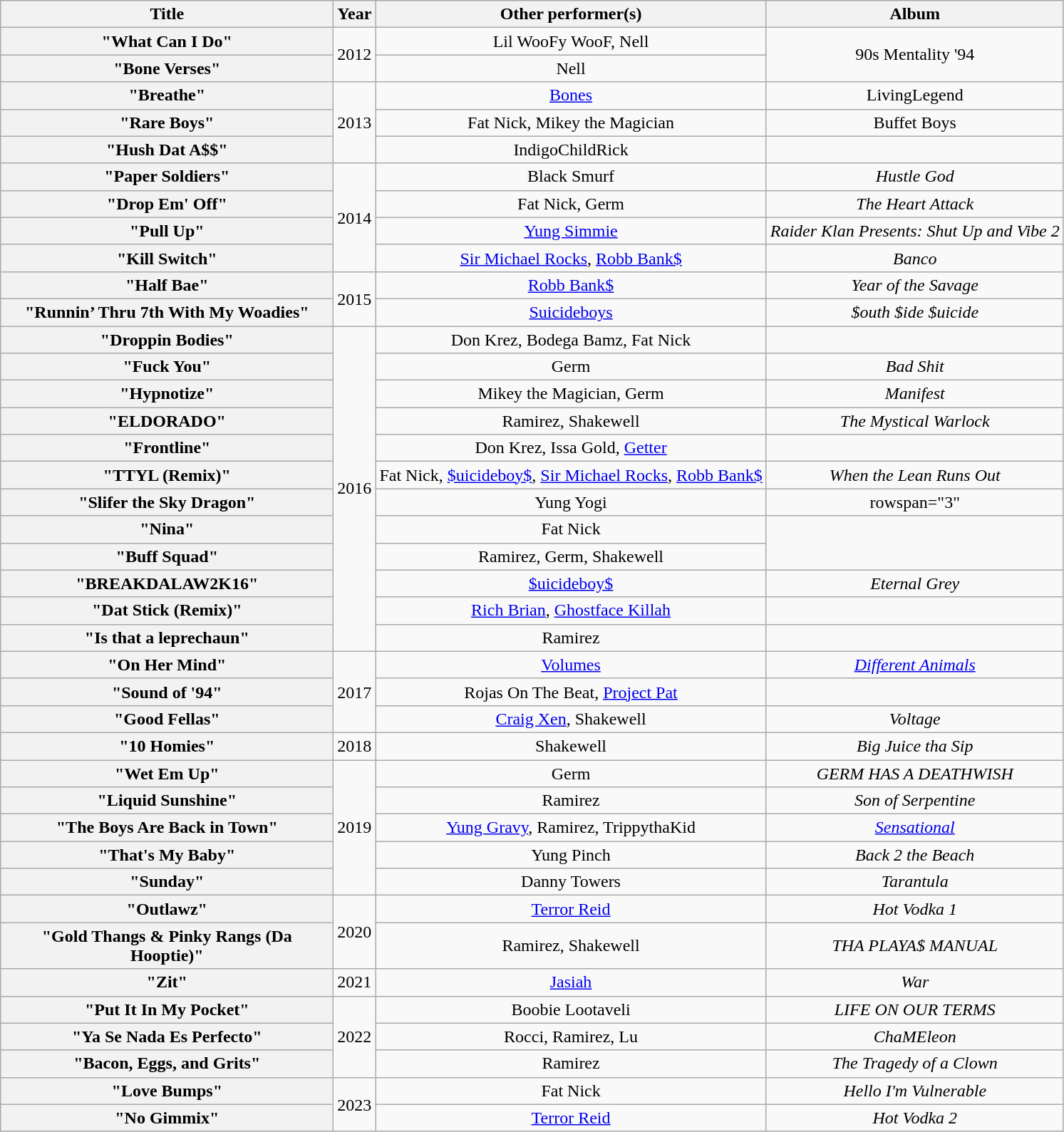<table class="wikitable plainrowheaders" style="text-align:center;">
<tr>
<th style="width:19em;">Title</th>
<th>Year</th>
<th>Other performer(s)</th>
<th>Album</th>
</tr>
<tr>
<th scope="row">"What Can I Do"</th>
<td rowspan="2">2012</td>
<td>Lil WooFy WooF, Nell</td>
<td rowspan="2">90s Mentality '94</td>
</tr>
<tr>
<th scope="row">"Bone Verses"</th>
<td>Nell</td>
</tr>
<tr>
<th scope="row">"Breathe"</th>
<td rowspan="3">2013</td>
<td><a href='#'>Bones</a></td>
<td>LivingLegend</td>
</tr>
<tr>
<th scope="row">"Rare Boys"</th>
<td>Fat Nick, Mikey the Magician</td>
<td>Buffet Boys</td>
</tr>
<tr>
<th scope="row">"Hush Dat A$$"</th>
<td>IndigoChildRick</td>
<td></td>
</tr>
<tr>
<th scope="row">"Paper Soldiers"</th>
<td rowspan="4">2014</td>
<td>Black Smurf</td>
<td><em>Hustle God</em></td>
</tr>
<tr>
<th scope="row">"Drop Em' Off"</th>
<td>Fat Nick, Germ</td>
<td><em>The Heart Attack</em></td>
</tr>
<tr>
<th scope="row">"Pull Up"</th>
<td><a href='#'>Yung Simmie</a></td>
<td><em>Raider Klan Presents: Shut Up and Vibe 2</em></td>
</tr>
<tr>
<th scope="row">"Kill Switch"</th>
<td><a href='#'>Sir Michael Rocks</a>, <a href='#'>Robb Bank$</a></td>
<td><em>Banco</em></td>
</tr>
<tr>
<th scope="row">"Half Bae"</th>
<td rowspan="2">2015</td>
<td><a href='#'>Robb Bank$</a></td>
<td><em>Year of the Savage</em></td>
</tr>
<tr>
<th scope="row">"Runnin’ Thru 7th With My Woadies"</th>
<td><a href='#'>Suicideboys</a></td>
<td><em>$outh $ide $uicide</em></td>
</tr>
<tr>
<th scope="row">"Droppin Bodies"</th>
<td rowspan="12">2016</td>
<td>Don Krez, Bodega Bamz, Fat Nick</td>
<td></td>
</tr>
<tr>
<th scope="row">"Fuck You"</th>
<td>Germ</td>
<td><em>Bad Shit</em></td>
</tr>
<tr>
<th scope="row">"Hypnotize"</th>
<td>Mikey the Magician, Germ</td>
<td><em>Manifest</em></td>
</tr>
<tr>
<th scope="row">"ELDORADO"</th>
<td>Ramirez, Shakewell</td>
<td><em>The Mystical Warlock</em></td>
</tr>
<tr>
<th scope="row">"Frontline"</th>
<td>Don Krez, Issa Gold, <a href='#'>Getter</a></td>
<td></td>
</tr>
<tr>
<th scope="row">"TTYL (Remix)"</th>
<td>Fat Nick, <a href='#'>$uicideboy$</a>, <a href='#'>Sir Michael Rocks</a>, <a href='#'>Robb Bank$</a></td>
<td><em>When the Lean Runs Out</em></td>
</tr>
<tr>
<th scope="row">"Slifer the Sky Dragon"</th>
<td>Yung Yogi</td>
<td>rowspan="3" </td>
</tr>
<tr>
<th scope="row">"Nina"</th>
<td>Fat Nick</td>
</tr>
<tr>
<th scope="row">"Buff Squad"</th>
<td>Ramirez, Germ, Shakewell</td>
</tr>
<tr>
<th scope="row">"BREAKDALAW2K16"</th>
<td><a href='#'>$uicideboy$</a></td>
<td><em>Eternal Grey</em></td>
</tr>
<tr>
<th scope="row">"Dat Stick (Remix)"</th>
<td><a href='#'>Rich Brian</a>, <a href='#'>Ghostface Killah</a></td>
<td></td>
</tr>
<tr>
<th scope="row">"Is that a leprechaun"</th>
<td>Ramirez</td>
<td></td>
</tr>
<tr>
<th scope="row">"On Her Mind"</th>
<td rowspan="3">2017</td>
<td><a href='#'>Volumes</a></td>
<td><em><a href='#'>Different Animals</a></em></td>
</tr>
<tr>
<th scope="row">"Sound of '94"</th>
<td>Rojas On The Beat, <a href='#'>Project Pat</a></td>
<td></td>
</tr>
<tr>
<th scope="row">"Good Fellas"</th>
<td><a href='#'>Craig Xen</a>, Shakewell</td>
<td><em>Voltage</em></td>
</tr>
<tr>
<th scope="row">"10 Homies"</th>
<td>2018</td>
<td>Shakewell</td>
<td><em>Big Juice tha Sip</em></td>
</tr>
<tr>
<th scope="row">"Wet Em Up"</th>
<td rowspan="5">2019</td>
<td>Germ</td>
<td><em>GERM HAS A DEATHWISH</em></td>
</tr>
<tr>
<th scope="row">"Liquid Sunshine"</th>
<td>Ramirez</td>
<td><em>Son of Serpentine</em></td>
</tr>
<tr>
<th scope="row">"The Boys Are Back in Town"</th>
<td><a href='#'>Yung Gravy</a>, Ramirez, TrippythaKid</td>
<td><em><a href='#'>Sensational</a></em></td>
</tr>
<tr>
<th scope="row">"That's My Baby"</th>
<td>Yung Pinch</td>
<td><em>Back 2 the Beach</em></td>
</tr>
<tr>
<th scope="row">"Sunday"</th>
<td>Danny Towers</td>
<td><em>Tarantula</em></td>
</tr>
<tr>
<th scope="row">"Outlawz"</th>
<td rowspan="2">2020</td>
<td><a href='#'>Terror Reid</a></td>
<td><em>Hot Vodka 1</em></td>
</tr>
<tr>
<th scope="row">"Gold Thangs & Pinky Rangs (Da Hooptie)"</th>
<td>Ramirez, Shakewell</td>
<td><em>THA PLAYA$ MANUAL</em></td>
</tr>
<tr>
<th scope="row">"Zit"</th>
<td>2021</td>
<td><a href='#'>Jasiah</a></td>
<td><em>War</em></td>
</tr>
<tr>
<th scope="row">"Put It In My Pocket"</th>
<td rowspan="3">2022</td>
<td>Boobie Lootaveli</td>
<td><em>LIFE ON OUR TERMS</em></td>
</tr>
<tr>
<th scope="row">"Ya Se Nada Es Perfecto"</th>
<td>Rocci, Ramirez, Lu</td>
<td><em>ChaMEleon</em></td>
</tr>
<tr>
<th scope="row">"Bacon, Eggs, and Grits"</th>
<td>Ramirez</td>
<td><em>The Tragedy of a Clown</em></td>
</tr>
<tr>
<th scope="row">"Love Bumps"</th>
<td rowspan="2">2023</td>
<td>Fat Nick</td>
<td><em>Hello I'm Vulnerable</em></td>
</tr>
<tr>
<th scope="row">"No Gimmix"</th>
<td><a href='#'>Terror Reid</a></td>
<td><em>Hot Vodka 2</em></td>
</tr>
</table>
